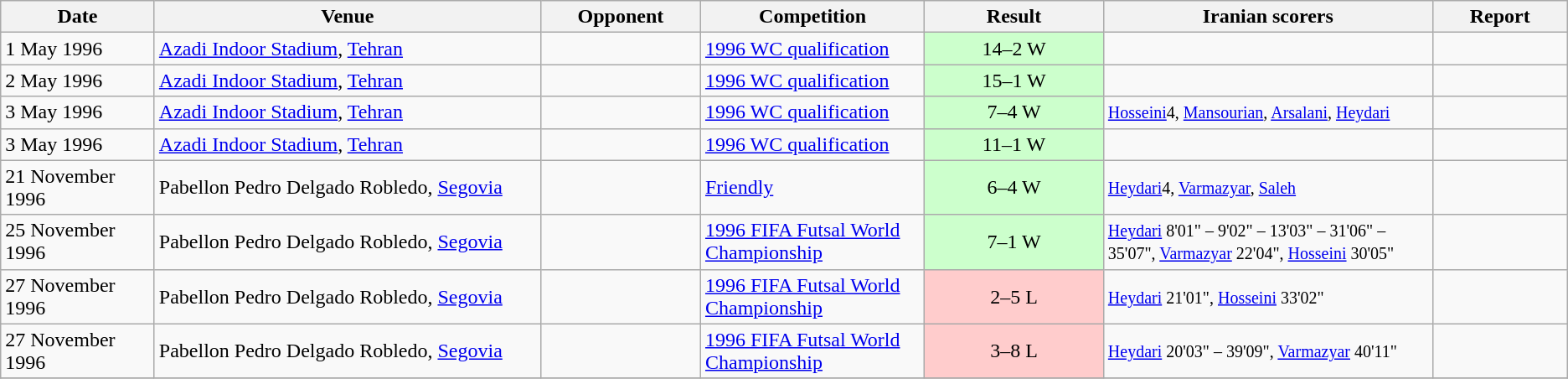<table class="wikitable">
<tr>
<th width=115>Date</th>
<th width=300>Venue</th>
<th width=120>Opponent</th>
<th>Competition</th>
<th width=135>Result</th>
<th>Iranian scorers</th>
<th width=100>Report</th>
</tr>
<tr>
<td>1 May 1996</td>
<td> <a href='#'>Azadi Indoor Stadium</a>, <a href='#'>Tehran</a></td>
<td></td>
<td><a href='#'>1996 WC qualification</a></td>
<td bgcolor=#ccffcc align=center>14–2 W</td>
<td></td>
<td align=center></td>
</tr>
<tr>
<td>2 May 1996</td>
<td> <a href='#'>Azadi Indoor Stadium</a>, <a href='#'>Tehran</a></td>
<td></td>
<td><a href='#'>1996 WC qualification</a></td>
<td bgcolor=#ccffcc align=center>15–1 W</td>
<td></td>
<td align=center></td>
</tr>
<tr>
<td>3 May 1996</td>
<td> <a href='#'>Azadi Indoor Stadium</a>, <a href='#'>Tehran</a></td>
<td></td>
<td><a href='#'>1996 WC qualification</a></td>
<td bgcolor=#ccffcc align=center>7–4 W</td>
<td><small> <a href='#'>Hosseini</a>4, <a href='#'>Mansourian</a>, <a href='#'>Arsalani</a>, <a href='#'>Heydari</a> </small></td>
<td align=center></td>
</tr>
<tr>
<td>3 May 1996</td>
<td> <a href='#'>Azadi Indoor Stadium</a>, <a href='#'>Tehran</a></td>
<td></td>
<td><a href='#'>1996 WC qualification</a></td>
<td bgcolor=#ccffcc align=center>11–1 W</td>
<td></td>
<td align=center></td>
</tr>
<tr>
<td>21 November 1996</td>
<td> Pabellon Pedro Delgado Robledo, <a href='#'>Segovia</a></td>
<td></td>
<td><a href='#'>Friendly</a></td>
<td bgcolor=#ccffcc align=center>6–4 W</td>
<td><small> <a href='#'>Heydari</a>4, <a href='#'>Varmazyar</a>, <a href='#'>Saleh</a> </small></td>
<td align=center></td>
</tr>
<tr>
<td>25 November 1996</td>
<td> Pabellon Pedro Delgado Robledo, <a href='#'>Segovia</a></td>
<td></td>
<td><a href='#'>1996 FIFA Futsal World Championship</a></td>
<td bgcolor=#ccffcc align=center>7–1 W</td>
<td><small> <a href='#'>Heydari</a> 8'01" – 9'02" – 13'03" – 31'06" – 35'07", <a href='#'>Varmazyar</a> 22'04", <a href='#'>Hosseini</a> 30'05" </small></td>
<td align=center></td>
</tr>
<tr>
<td>27 November 1996</td>
<td> Pabellon Pedro Delgado Robledo, <a href='#'>Segovia</a></td>
<td></td>
<td><a href='#'>1996 FIFA Futsal World Championship</a></td>
<td bgcolor=#FFCCCC align=center>2–5 L</td>
<td><small> <a href='#'>Heydari</a> 21'01", <a href='#'>Hosseini</a> 33'02" </small></td>
<td align=center></td>
</tr>
<tr>
<td>27 November 1996</td>
<td> Pabellon Pedro Delgado Robledo, <a href='#'>Segovia</a></td>
<td></td>
<td><a href='#'>1996 FIFA Futsal World Championship</a></td>
<td bgcolor=#FFCCCC align=center>3–8 L</td>
<td><small> <a href='#'>Heydari</a> 20'03" – 39'09", <a href='#'>Varmazyar</a> 40'11" </small></td>
<td align=center></td>
</tr>
<tr>
</tr>
</table>
